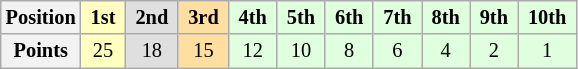<table class="wikitable" style="font-size:85%; text-align:center">
<tr>
<th>Position</th>
<td style="background:#FFFFBF;"> <strong>1st</strong> </td>
<td style="background:#DFDFDF;"> <strong>2nd</strong> </td>
<td style="background:#FFDF9F;"> <strong>3rd</strong> </td>
<td style="background:#DFFFDF;"> <strong>4th</strong> </td>
<td style="background:#DFFFDF;"> <strong>5th</strong> </td>
<td style="background:#DFFFDF;"> <strong>6th</strong> </td>
<td style="background:#DFFFDF;"> <strong>7th</strong> </td>
<td style="background:#DFFFDF;"> <strong>8th</strong> </td>
<td style="background:#DFFFDF;"> <strong>9th</strong> </td>
<td style="background:#DFFFDF;"> <strong>10th</strong> </td>
</tr>
<tr>
<th>Points</th>
<td style="background:#FFFFBF;">25</td>
<td style="background:#DFDFDF;">18</td>
<td style="background:#FFDF9F;">15</td>
<td style="background:#DFFFDF;">12</td>
<td style="background:#DFFFDF;">10</td>
<td style="background:#DFFFDF;">8</td>
<td style="background:#DFFFDF;">6</td>
<td style="background:#DFFFDF;">4</td>
<td style="background:#DFFFDF;">2</td>
<td style="background:#DFFFDF;">1</td>
</tr>
</table>
